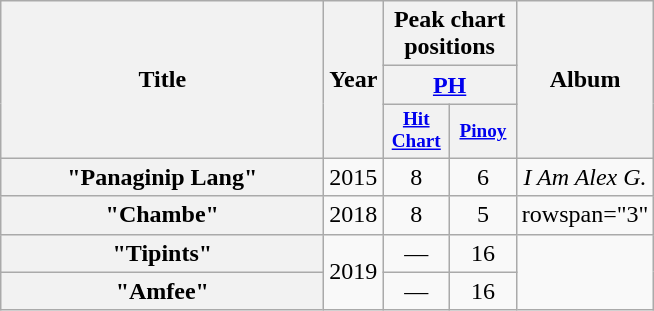<table class="wikitable plainrowheaders" style="text-align:center;">
<tr>
<th scope="col" rowspan="3" style="width:13em;">Title</th>
<th scope="col" rowspan="3">Year</th>
<th scope="col" colspan="2">Peak chart positions</th>
<th scope="col" rowspan="3">Album</th>
</tr>
<tr>
<th colspan="2"><a href='#'>PH</a></th>
</tr>
<tr>
<th scope="col" style="width:3em;font-size:80%;"><a href='#'>Hit Chart</a> <br></th>
<th scope="col" style="width:3em;font-size:80%;"><a href='#'>Pinoy</a> <br></th>
</tr>
<tr>
<th scope="row">"Panaginip Lang"</th>
<td>2015</td>
<td>8</td>
<td>6</td>
<td><em>I Am Alex G.</em></td>
</tr>
<tr>
<th scope="row">"Chambe"</th>
<td>2018</td>
<td>8</td>
<td>5</td>
<td>rowspan="3" </td>
</tr>
<tr>
<th scope="row">"Tipints"</th>
<td rowspan="2">2019</td>
<td>—</td>
<td>16</td>
</tr>
<tr>
<th scope="row">"Amfee"</th>
<td>—</td>
<td>16</td>
</tr>
</table>
